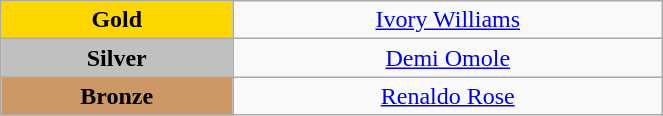<table class="wikitable" style="text-align:center; " width="35%">
<tr>
<td bgcolor="gold"><strong>Gold</strong></td>
<td><a href='#'>Ivory Williams</a><br>  <small><em></em></small></td>
</tr>
<tr>
<td bgcolor="silver"><strong>Silver</strong></td>
<td><a href='#'>Demi Omole</a><br>  <small><em></em></small></td>
</tr>
<tr>
<td bgcolor="CC9966"><strong>Bronze</strong></td>
<td><a href='#'>Renaldo Rose</a><br>  <small><em></em></small></td>
</tr>
</table>
